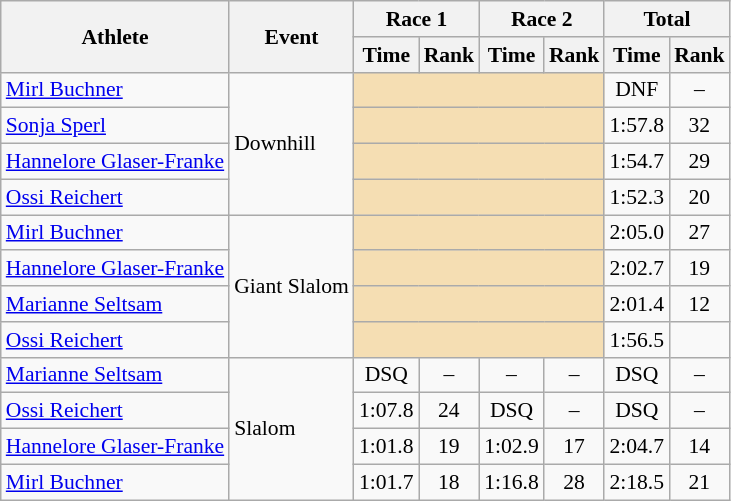<table class="wikitable" style="font-size:90%">
<tr>
<th rowspan="2">Athlete</th>
<th rowspan="2">Event</th>
<th colspan="2">Race 1</th>
<th colspan="2">Race 2</th>
<th colspan="2">Total</th>
</tr>
<tr>
<th>Time</th>
<th>Rank</th>
<th>Time</th>
<th>Rank</th>
<th>Time</th>
<th>Rank</th>
</tr>
<tr>
<td><a href='#'>Mirl Buchner</a></td>
<td rowspan="4">Downhill</td>
<td colspan="4" bgcolor="wheat"></td>
<td align="center">DNF</td>
<td align="center">–</td>
</tr>
<tr>
<td><a href='#'>Sonja Sperl</a></td>
<td colspan="4" bgcolor="wheat"></td>
<td align="center">1:57.8</td>
<td align="center">32</td>
</tr>
<tr>
<td><a href='#'>Hannelore Glaser-Franke</a></td>
<td colspan="4" bgcolor="wheat"></td>
<td align="center">1:54.7</td>
<td align="center">29</td>
</tr>
<tr>
<td><a href='#'>Ossi Reichert</a></td>
<td colspan="4" bgcolor="wheat"></td>
<td align="center">1:52.3</td>
<td align="center">20</td>
</tr>
<tr>
<td><a href='#'>Mirl Buchner</a></td>
<td rowspan="4">Giant Slalom</td>
<td colspan="4" bgcolor="wheat"></td>
<td align="center">2:05.0</td>
<td align="center">27</td>
</tr>
<tr>
<td><a href='#'>Hannelore Glaser-Franke</a></td>
<td colspan="4" bgcolor="wheat"></td>
<td align="center">2:02.7</td>
<td align="center">19</td>
</tr>
<tr>
<td><a href='#'>Marianne Seltsam</a></td>
<td colspan="4" bgcolor="wheat"></td>
<td align="center">2:01.4</td>
<td align="center">12</td>
</tr>
<tr>
<td><a href='#'>Ossi Reichert</a></td>
<td colspan="4" bgcolor="wheat"></td>
<td align="center">1:56.5</td>
<td align="center"></td>
</tr>
<tr>
<td><a href='#'>Marianne Seltsam</a></td>
<td rowspan="4">Slalom</td>
<td align="center">DSQ</td>
<td align="center">–</td>
<td align="center">–</td>
<td align="center">–</td>
<td align="center">DSQ</td>
<td align="center">–</td>
</tr>
<tr>
<td><a href='#'>Ossi Reichert</a></td>
<td align="center">1:07.8</td>
<td align="center">24</td>
<td align="center">DSQ</td>
<td align="center">–</td>
<td align="center">DSQ</td>
<td align="center">–</td>
</tr>
<tr>
<td><a href='#'>Hannelore Glaser-Franke</a></td>
<td align="center">1:01.8</td>
<td align="center">19</td>
<td align="center">1:02.9</td>
<td align="center">17</td>
<td align="center">2:04.7</td>
<td align="center">14</td>
</tr>
<tr>
<td><a href='#'>Mirl Buchner</a></td>
<td align="center">1:01.7</td>
<td align="center">18</td>
<td align="center">1:16.8</td>
<td align="center">28</td>
<td align="center">2:18.5</td>
<td align="center">21</td>
</tr>
</table>
